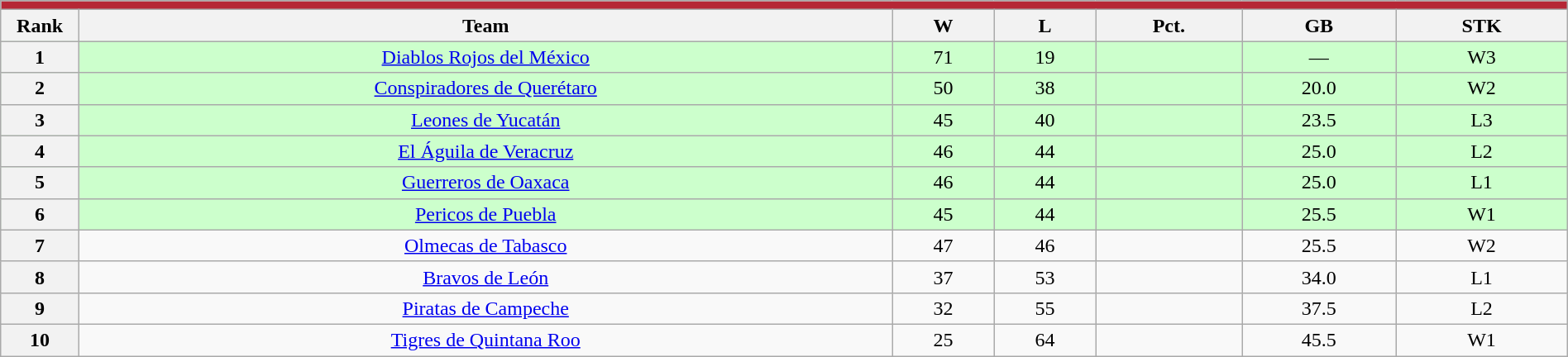<table class="wikitable plainrowheaders" width="100%" style="text-align:center;">
<tr>
<th style="background:#B52735;" colspan="7"></th>
</tr>
<tr>
<th scope="col" width="5%">Rank</th>
<th>Team</th>
<th>W</th>
<th>L</th>
<th>Pct.</th>
<th>GB</th>
<th>STK</th>
</tr>
<tr style="background-color:#ccffcc;">
<th>1</th>
<td><a href='#'>Diablos Rojos del México</a></td>
<td>71</td>
<td>19</td>
<td></td>
<td>—</td>
<td>W3</td>
</tr>
<tr style="background-color:#ccffcc;">
<th>2</th>
<td><a href='#'>Conspiradores de Querétaro</a></td>
<td>50</td>
<td>38</td>
<td></td>
<td>20.0</td>
<td>W2</td>
</tr>
<tr style="background-color:#ccffcc;">
<th>3</th>
<td><a href='#'>Leones de Yucatán</a></td>
<td>45</td>
<td>40</td>
<td></td>
<td>23.5</td>
<td>L3</td>
</tr>
<tr style="background-color:#ccffcc;">
<th>4</th>
<td><a href='#'>El Águila de Veracruz</a></td>
<td>46</td>
<td>44</td>
<td></td>
<td>25.0</td>
<td>L2</td>
</tr>
<tr style="background-color:#ccffcc;">
<th>5</th>
<td><a href='#'>Guerreros de Oaxaca</a></td>
<td>46</td>
<td>44</td>
<td></td>
<td>25.0</td>
<td>L1</td>
</tr>
<tr style="background-color:#ccffcc;">
<th>6</th>
<td><a href='#'>Pericos de Puebla</a></td>
<td>45</td>
<td>44</td>
<td></td>
<td>25.5</td>
<td>W1</td>
</tr>
<tr>
<th>7</th>
<td><a href='#'>Olmecas de Tabasco</a></td>
<td>47</td>
<td>46</td>
<td></td>
<td>25.5</td>
<td>W2</td>
</tr>
<tr>
<th>8</th>
<td><a href='#'>Bravos de León</a></td>
<td>37</td>
<td>53</td>
<td></td>
<td>34.0</td>
<td>L1</td>
</tr>
<tr>
<th>9</th>
<td><a href='#'>Piratas de Campeche</a></td>
<td>32</td>
<td>55</td>
<td></td>
<td>37.5</td>
<td>L2</td>
</tr>
<tr>
<th>10</th>
<td><a href='#'>Tigres de Quintana Roo</a></td>
<td>25</td>
<td>64</td>
<td></td>
<td>45.5</td>
<td>W1</td>
</tr>
</table>
